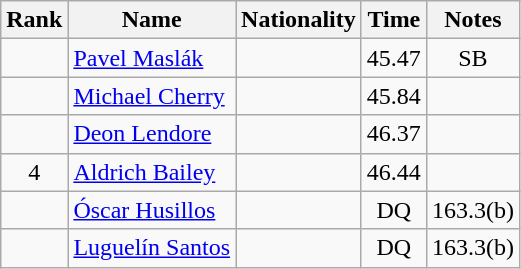<table class="wikitable sortable" style="text-align:center">
<tr>
<th>Rank</th>
<th>Name</th>
<th>Nationality</th>
<th>Time</th>
<th>Notes</th>
</tr>
<tr>
<td></td>
<td align=left><a href='#'>Pavel Maslák</a></td>
<td align=left></td>
<td>45.47</td>
<td>SB</td>
</tr>
<tr>
<td></td>
<td align=left><a href='#'>Michael Cherry</a></td>
<td align=left></td>
<td>45.84</td>
<td></td>
</tr>
<tr>
<td></td>
<td align=left><a href='#'>Deon Lendore</a></td>
<td align=left></td>
<td>46.37</td>
<td></td>
</tr>
<tr>
<td>4</td>
<td align=left><a href='#'>Aldrich Bailey</a></td>
<td align=left></td>
<td>46.44</td>
<td></td>
</tr>
<tr>
<td></td>
<td align=left><a href='#'>Óscar Husillos</a></td>
<td align=left></td>
<td>DQ</td>
<td>163.3(b)</td>
</tr>
<tr>
<td></td>
<td align=left><a href='#'>Luguelín Santos</a></td>
<td align=left></td>
<td>DQ</td>
<td>163.3(b)</td>
</tr>
</table>
